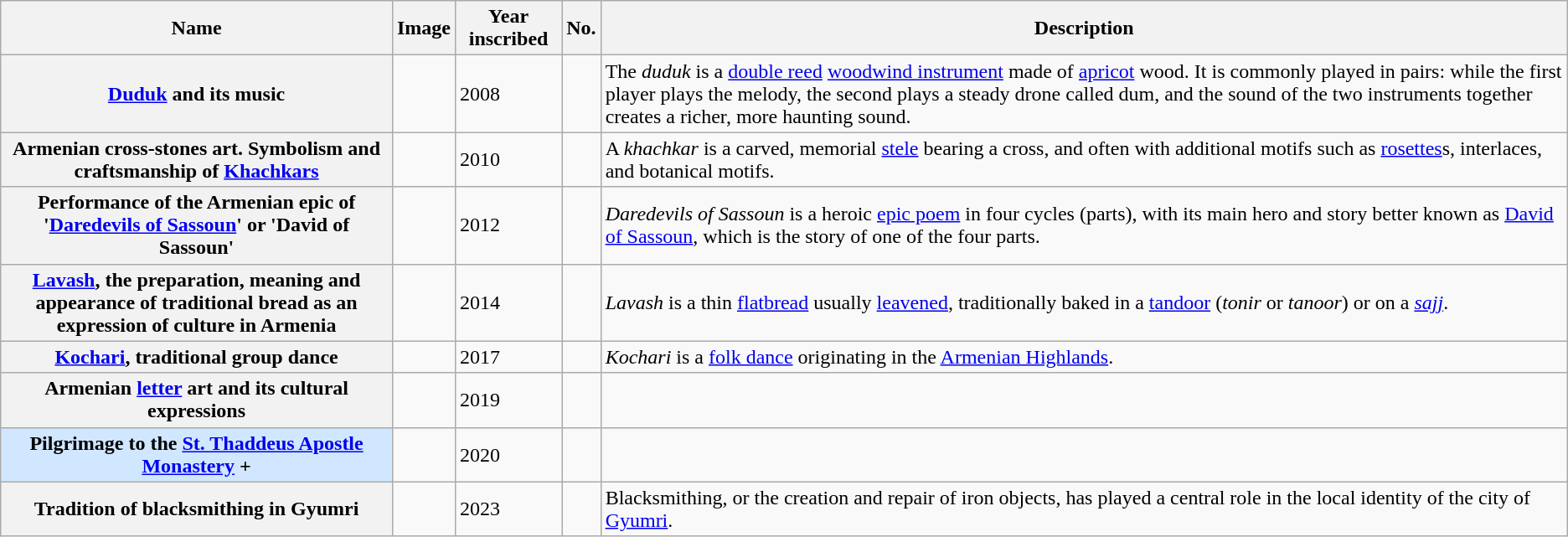<table class="wikitable sortable plainrowheaders">
<tr>
<th style="width:25%">Name</th>
<th class="unsortable">Image</th>
<th>Year inscribed</th>
<th>No.</th>
<th class="unsortable">Description</th>
</tr>
<tr>
<th scope="row"><a href='#'>Duduk</a> and its music</th>
<td></td>
<td>2008</td>
<td></td>
<td>The <em>duduk</em> is a <a href='#'>double reed</a> <a href='#'>woodwind instrument</a> made of <a href='#'>apricot</a> wood. It is commonly played in pairs: while the first player plays the melody, the second plays a steady drone called dum, and the sound of the two instruments together creates a richer, more haunting sound.</td>
</tr>
<tr>
<th scope="row">Armenian cross-stones art. Symbolism and craftsmanship of <a href='#'>Khachkars</a></th>
<td></td>
<td>2010</td>
<td></td>
<td>A <em>khachkar</em> is a carved, memorial <a href='#'>stele</a> bearing a cross, and often with additional motifs such as <a href='#'>rosettes</a>s, interlaces, and botanical motifs.</td>
</tr>
<tr>
<th scope="row">Performance of the Armenian epic of '<a href='#'>Daredevils of Sassoun</a>' or 'David of Sassoun'</th>
<td></td>
<td>2012</td>
<td></td>
<td><em>Daredevils of Sassoun</em> is a heroic <a href='#'>epic poem</a> in four cycles (parts), with its main hero and story better known as <a href='#'>David of Sassoun</a>, which is the story of one of the four parts.</td>
</tr>
<tr>
<th scope="row"><a href='#'>Lavash</a>, the preparation, meaning and appearance of traditional bread as an expression of culture in Armenia</th>
<td></td>
<td>2014</td>
<td></td>
<td><em>Lavash</em> is a thin <a href='#'>flatbread</a> usually <a href='#'>leavened</a>, traditionally baked in a <a href='#'>tandoor</a> (<em>tonir</em> or <em>tanoor</em>) or on a <em><a href='#'>sajj</a></em>.</td>
</tr>
<tr>
<th scope="row"><a href='#'>Kochari</a>, traditional group dance</th>
<td></td>
<td>2017</td>
<td></td>
<td><em>Kochari</em> is a <a href='#'>folk dance</a> originating in the <a href='#'>Armenian Highlands</a>.</td>
</tr>
<tr>
<th scope="row">Armenian <a href='#'>letter</a> art and its cultural expressions</th>
<td></td>
<td>2019</td>
<td></td>
<td></td>
</tr>
<tr>
<th scope="row" style="background:#D0E7FF;">Pilgrimage to the <a href='#'>St. Thaddeus Apostle Monastery</a> +</th>
<td></td>
<td>2020</td>
<td></td>
<td></td>
</tr>
<tr>
<th scope="row">Tradition of blacksmithing in Gyumri</th>
<td></td>
<td>2023</td>
<td></td>
<td>Blacksmithing, or the creation and repair of iron objects, has played a central role in the local identity of the city of <a href='#'>Gyumri</a>.</td>
</tr>
</table>
